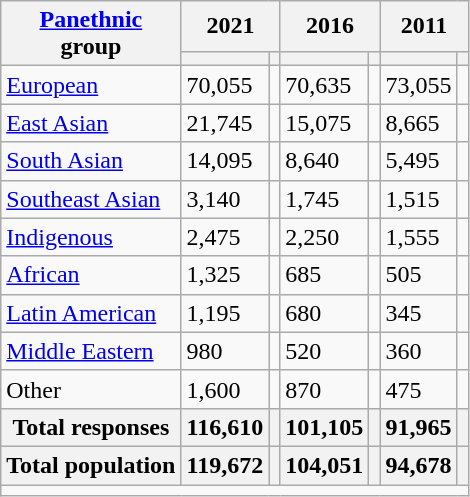<table class="wikitable collapsible sortable">
<tr>
<th rowspan="2"><a href='#'>Panethnic</a><br>group</th>
<th colspan="2">2021</th>
<th colspan="2">2016</th>
<th colspan="2">2011</th>
</tr>
<tr>
<th><a href='#'></a></th>
<th></th>
<th></th>
<th></th>
<th></th>
<th></th>
</tr>
<tr>
<td><a href='#'>European</a></td>
<td>70,055</td>
<td></td>
<td>70,635</td>
<td></td>
<td>73,055</td>
<td></td>
</tr>
<tr>
<td><a href='#'>East Asian</a></td>
<td>21,745</td>
<td></td>
<td>15,075</td>
<td></td>
<td>8,665</td>
<td></td>
</tr>
<tr>
<td><a href='#'>South Asian</a></td>
<td>14,095</td>
<td></td>
<td>8,640</td>
<td></td>
<td>5,495</td>
<td></td>
</tr>
<tr>
<td><a href='#'>Southeast Asian</a></td>
<td>3,140</td>
<td></td>
<td>1,745</td>
<td></td>
<td>1,515</td>
<td></td>
</tr>
<tr>
<td><a href='#'>Indigenous</a></td>
<td>2,475</td>
<td></td>
<td>2,250</td>
<td></td>
<td>1,555</td>
<td></td>
</tr>
<tr>
<td><a href='#'>African</a></td>
<td>1,325</td>
<td></td>
<td>685</td>
<td></td>
<td>505</td>
<td></td>
</tr>
<tr>
<td><a href='#'>Latin American</a></td>
<td>1,195</td>
<td></td>
<td>680</td>
<td></td>
<td>345</td>
<td></td>
</tr>
<tr>
<td><a href='#'>Middle Eastern</a></td>
<td>980</td>
<td></td>
<td>520</td>
<td></td>
<td>360</td>
<td></td>
</tr>
<tr>
<td>Other</td>
<td>1,600</td>
<td></td>
<td>870</td>
<td></td>
<td>475</td>
<td></td>
</tr>
<tr>
<th>Total responses</th>
<th>116,610</th>
<th></th>
<th>101,105</th>
<th></th>
<th>91,965</th>
<th></th>
</tr>
<tr>
<th>Total population</th>
<th>119,672</th>
<th></th>
<th>104,051</th>
<th></th>
<th>94,678</th>
<th></th>
</tr>
<tr class="sortbottom">
<td colspan="15"></td>
</tr>
</table>
